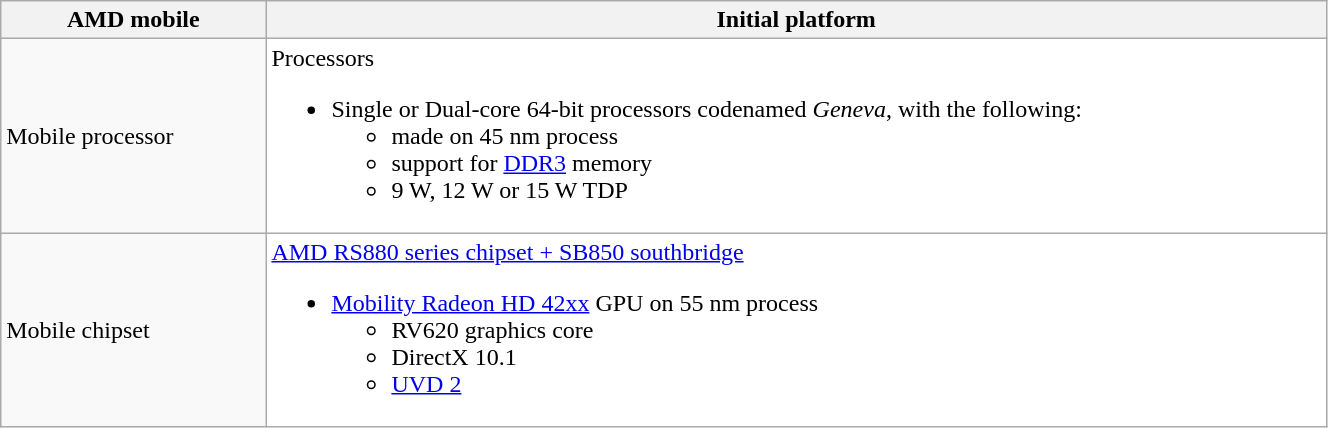<table class="wikitable" style="width:70%;">
<tr>
<th style="width:20%;">AMD mobile</th>
<th>Initial platform</th>
</tr>
<tr>
<td>Mobile processor</td>
<td style="background:white">Processors<br><ul><li>Single or Dual-core 64-bit processors codenamed <em>Geneva</em>, with the following:<ul><li>made on 45 nm process</li><li>support for <a href='#'>DDR3</a> memory</li><li>9 W, 12 W or 15 W TDP</li></ul></li></ul></td>
</tr>
<tr>
<td>Mobile chipset</td>
<td style="background:white"><a href='#'>AMD RS880 series chipset + SB850 southbridge</a><br><ul><li><a href='#'>Mobility Radeon HD 42xx</a> GPU on 55 nm process<ul><li>RV620 graphics core</li><li>DirectX 10.1</li><li><a href='#'>UVD 2</a></li></ul></li></ul></td>
</tr>
</table>
